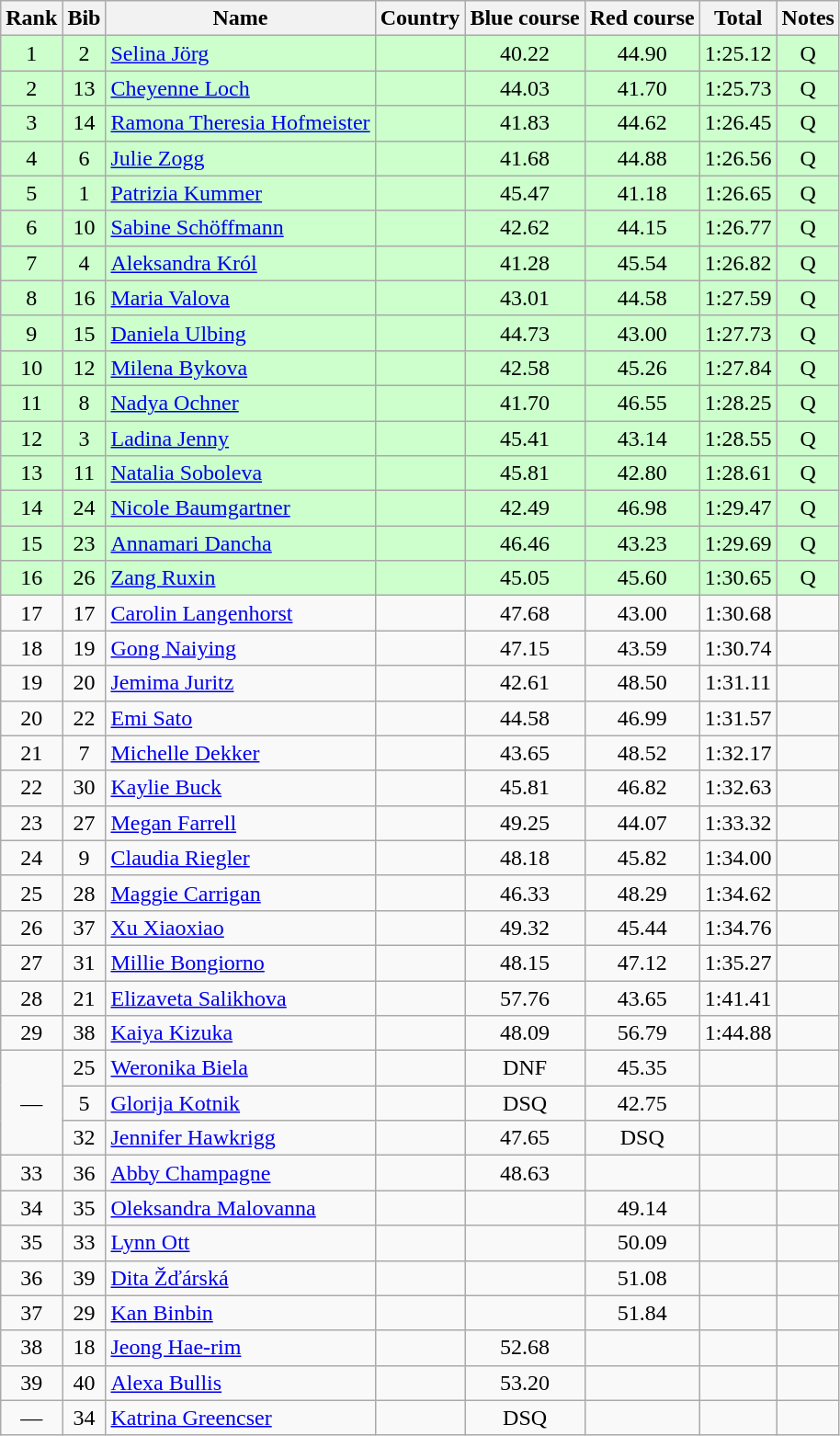<table class="wikitable sortable" style="text-align:center">
<tr>
<th>Rank</th>
<th>Bib</th>
<th>Name</th>
<th>Country</th>
<th>Blue course</th>
<th>Red course</th>
<th>Total</th>
<th>Notes</th>
</tr>
<tr bgcolor=ccffcc>
<td>1</td>
<td>2</td>
<td align=left><a href='#'>Selina Jörg</a></td>
<td align=left></td>
<td>40.22</td>
<td>44.90</td>
<td>1:25.12</td>
<td>Q</td>
</tr>
<tr bgcolor=ccffcc>
<td>2</td>
<td>13</td>
<td align=left><a href='#'>Cheyenne Loch</a></td>
<td align=left></td>
<td>44.03</td>
<td>41.70</td>
<td>1:25.73</td>
<td>Q</td>
</tr>
<tr bgcolor=ccffcc>
<td>3</td>
<td>14</td>
<td align=left><a href='#'>Ramona Theresia Hofmeister</a></td>
<td align=left></td>
<td>41.83</td>
<td>44.62</td>
<td>1:26.45</td>
<td>Q</td>
</tr>
<tr bgcolor=ccffcc>
<td>4</td>
<td>6</td>
<td align=left><a href='#'>Julie Zogg</a></td>
<td align=left></td>
<td>41.68</td>
<td>44.88</td>
<td>1:26.56</td>
<td>Q</td>
</tr>
<tr bgcolor=ccffcc>
<td>5</td>
<td>1</td>
<td align=left><a href='#'>Patrizia Kummer</a></td>
<td align=left></td>
<td>45.47</td>
<td>41.18</td>
<td>1:26.65</td>
<td>Q</td>
</tr>
<tr bgcolor=ccffcc>
<td>6</td>
<td>10</td>
<td align=left><a href='#'>Sabine Schöffmann</a></td>
<td align=left></td>
<td>42.62</td>
<td>44.15</td>
<td>1:26.77</td>
<td>Q</td>
</tr>
<tr bgcolor=ccffcc>
<td>7</td>
<td>4</td>
<td align=left><a href='#'>Aleksandra Król</a></td>
<td align=left></td>
<td>41.28</td>
<td>45.54</td>
<td>1:26.82</td>
<td>Q</td>
</tr>
<tr bgcolor=ccffcc>
<td>8</td>
<td>16</td>
<td align=left><a href='#'>Maria Valova</a></td>
<td align=left></td>
<td>43.01</td>
<td>44.58</td>
<td>1:27.59</td>
<td>Q</td>
</tr>
<tr bgcolor=ccffcc>
<td>9</td>
<td>15</td>
<td align=left><a href='#'>Daniela Ulbing</a></td>
<td align=left></td>
<td>44.73</td>
<td>43.00</td>
<td>1:27.73</td>
<td>Q</td>
</tr>
<tr bgcolor=ccffcc>
<td>10</td>
<td>12</td>
<td align=left><a href='#'>Milena Bykova</a></td>
<td align=left></td>
<td>42.58</td>
<td>45.26</td>
<td>1:27.84</td>
<td>Q</td>
</tr>
<tr bgcolor=ccffcc>
<td>11</td>
<td>8</td>
<td align=left><a href='#'>Nadya Ochner</a></td>
<td align=left></td>
<td>41.70</td>
<td>46.55</td>
<td>1:28.25</td>
<td>Q</td>
</tr>
<tr bgcolor=ccffcc>
<td>12</td>
<td>3</td>
<td align=left><a href='#'>Ladina Jenny</a></td>
<td align=left></td>
<td>45.41</td>
<td>43.14</td>
<td>1:28.55</td>
<td>Q</td>
</tr>
<tr bgcolor=ccffcc>
<td>13</td>
<td>11</td>
<td align=left><a href='#'>Natalia Soboleva</a></td>
<td align=left></td>
<td>45.81</td>
<td>42.80</td>
<td>1:28.61</td>
<td>Q</td>
</tr>
<tr bgcolor=ccffcc>
<td>14</td>
<td>24</td>
<td align=left><a href='#'>Nicole Baumgartner</a></td>
<td align=left></td>
<td>42.49</td>
<td>46.98</td>
<td>1:29.47</td>
<td>Q</td>
</tr>
<tr bgcolor=ccffcc>
<td>15</td>
<td>23</td>
<td align=left><a href='#'>Annamari Dancha</a></td>
<td align=left></td>
<td>46.46</td>
<td>43.23</td>
<td>1:29.69</td>
<td>Q</td>
</tr>
<tr bgcolor=ccffcc>
<td>16</td>
<td>26</td>
<td align=left><a href='#'>Zang Ruxin</a></td>
<td align=left></td>
<td>45.05</td>
<td>45.60</td>
<td>1:30.65</td>
<td>Q</td>
</tr>
<tr>
<td>17</td>
<td>17</td>
<td align=left><a href='#'>Carolin Langenhorst</a></td>
<td align=left></td>
<td>47.68</td>
<td>43.00</td>
<td>1:30.68</td>
<td></td>
</tr>
<tr>
<td>18</td>
<td>19</td>
<td align=left><a href='#'>Gong Naiying</a></td>
<td align=left></td>
<td>47.15</td>
<td>43.59</td>
<td>1:30.74</td>
<td></td>
</tr>
<tr>
<td>19</td>
<td>20</td>
<td align=left><a href='#'>Jemima Juritz</a></td>
<td align=left></td>
<td>42.61</td>
<td>48.50</td>
<td>1:31.11</td>
<td></td>
</tr>
<tr>
<td>20</td>
<td>22</td>
<td align=left><a href='#'>Emi Sato</a></td>
<td align=left></td>
<td>44.58</td>
<td>46.99</td>
<td>1:31.57</td>
<td></td>
</tr>
<tr>
<td>21</td>
<td>7</td>
<td align=left><a href='#'>Michelle Dekker</a></td>
<td align=left></td>
<td>43.65</td>
<td>48.52</td>
<td>1:32.17</td>
<td></td>
</tr>
<tr>
<td>22</td>
<td>30</td>
<td align=left><a href='#'>Kaylie Buck</a></td>
<td align=left></td>
<td>45.81</td>
<td>46.82</td>
<td>1:32.63</td>
<td></td>
</tr>
<tr>
<td>23</td>
<td>27</td>
<td align=left><a href='#'>Megan Farrell</a></td>
<td align=left></td>
<td>49.25</td>
<td>44.07</td>
<td>1:33.32</td>
<td></td>
</tr>
<tr>
<td>24</td>
<td>9</td>
<td align=left><a href='#'>Claudia Riegler</a></td>
<td align=left></td>
<td>48.18</td>
<td>45.82</td>
<td>1:34.00</td>
<td></td>
</tr>
<tr>
<td>25</td>
<td>28</td>
<td align=left><a href='#'>Maggie Carrigan</a></td>
<td align=left></td>
<td>46.33</td>
<td>48.29</td>
<td>1:34.62</td>
<td></td>
</tr>
<tr>
<td>26</td>
<td>37</td>
<td align=left><a href='#'>Xu Xiaoxiao</a></td>
<td align=left></td>
<td>49.32</td>
<td>45.44</td>
<td>1:34.76</td>
<td></td>
</tr>
<tr>
<td>27</td>
<td>31</td>
<td align=left><a href='#'>Millie Bongiorno</a></td>
<td align=left></td>
<td>48.15</td>
<td>47.12</td>
<td>1:35.27</td>
<td></td>
</tr>
<tr>
<td>28</td>
<td>21</td>
<td align=left><a href='#'>Elizaveta Salikhova</a></td>
<td align=left></td>
<td>57.76</td>
<td>43.65</td>
<td>1:41.41</td>
<td></td>
</tr>
<tr>
<td>29</td>
<td>38</td>
<td align=left><a href='#'>Kaiya Kizuka</a></td>
<td align=left></td>
<td>48.09</td>
<td>56.79</td>
<td>1:44.88</td>
<td></td>
</tr>
<tr>
<td rowspan=3>—</td>
<td>25</td>
<td align=left><a href='#'>Weronika Biela</a></td>
<td align=left></td>
<td>DNF</td>
<td>45.35</td>
<td></td>
<td></td>
</tr>
<tr>
<td>5</td>
<td align=left><a href='#'>Glorija Kotnik</a></td>
<td align=left></td>
<td>DSQ</td>
<td>42.75</td>
<td></td>
<td></td>
</tr>
<tr>
<td>32</td>
<td align=left><a href='#'>Jennifer Hawkrigg</a></td>
<td align=left></td>
<td>47.65</td>
<td>DSQ</td>
<td></td>
<td></td>
</tr>
<tr>
<td>33</td>
<td>36</td>
<td align=left><a href='#'>Abby Champagne</a></td>
<td align=left></td>
<td>48.63</td>
<td></td>
<td></td>
<td></td>
</tr>
<tr>
<td>34</td>
<td>35</td>
<td align=left><a href='#'>Oleksandra Malovanna</a></td>
<td align=left></td>
<td></td>
<td>49.14</td>
<td></td>
<td></td>
</tr>
<tr>
<td>35</td>
<td>33</td>
<td align=left><a href='#'>Lynn Ott</a></td>
<td align=left></td>
<td></td>
<td>50.09</td>
<td></td>
<td></td>
</tr>
<tr>
<td>36</td>
<td>39</td>
<td align=left><a href='#'>Dita Žďárská</a></td>
<td align=left></td>
<td></td>
<td>51.08</td>
<td></td>
<td></td>
</tr>
<tr>
<td>37</td>
<td>29</td>
<td align=left><a href='#'>Kan Binbin</a></td>
<td align=left></td>
<td></td>
<td>51.84</td>
<td></td>
<td></td>
</tr>
<tr>
<td>38</td>
<td>18</td>
<td align=left><a href='#'>Jeong Hae-rim</a></td>
<td align=left></td>
<td>52.68</td>
<td></td>
<td></td>
<td></td>
</tr>
<tr>
<td>39</td>
<td>40</td>
<td align=left><a href='#'>Alexa Bullis</a></td>
<td align=left></td>
<td>53.20</td>
<td></td>
<td></td>
<td></td>
</tr>
<tr>
<td>—</td>
<td>34</td>
<td align=left><a href='#'>Katrina Greencser</a></td>
<td align=left></td>
<td>DSQ</td>
<td></td>
<td></td>
<td></td>
</tr>
</table>
